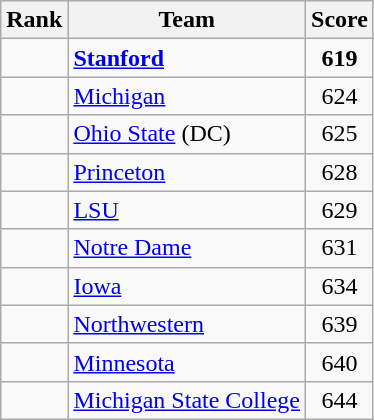<table class="wikitable sortable" style="text-align:center">
<tr>
<th dat-sort-type=number>Rank</th>
<th>Team</th>
<th>Score</th>
</tr>
<tr>
<td></td>
<td align=left><strong><a href='#'>Stanford</a></strong></td>
<td><strong>619</strong></td>
</tr>
<tr>
<td></td>
<td align=left><a href='#'>Michigan</a></td>
<td>624</td>
</tr>
<tr>
<td></td>
<td align=left><a href='#'>Ohio State</a> (DC)</td>
<td>625</td>
</tr>
<tr>
<td></td>
<td align=left><a href='#'>Princeton</a></td>
<td>628</td>
</tr>
<tr>
<td></td>
<td align=left><a href='#'>LSU</a></td>
<td>629</td>
</tr>
<tr>
<td></td>
<td align=left><a href='#'>Notre Dame</a></td>
<td>631</td>
</tr>
<tr>
<td></td>
<td align=left><a href='#'>Iowa</a></td>
<td>634</td>
</tr>
<tr>
<td></td>
<td align=left><a href='#'>Northwestern</a></td>
<td>639</td>
</tr>
<tr>
<td></td>
<td align=left><a href='#'>Minnesota</a></td>
<td>640</td>
</tr>
<tr>
<td></td>
<td align=left><a href='#'>Michigan State College</a></td>
<td>644</td>
</tr>
</table>
